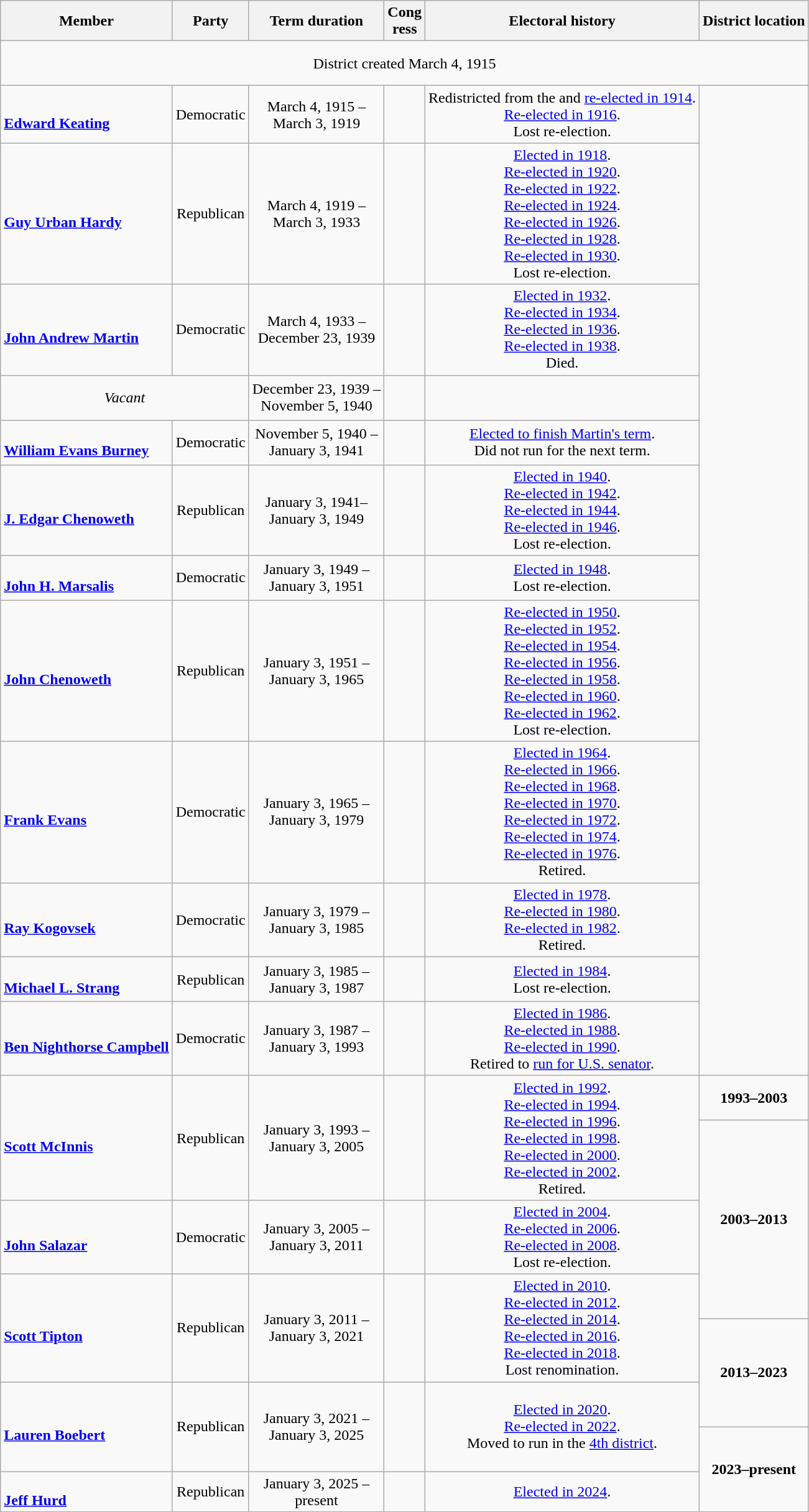<table class=wikitable style="text-align:center">
<tr>
<th>Member<br></th>
<th>Party</th>
<th>Term duration</th>
<th>Cong<br>ress</th>
<th>Electoral history</th>
<th>District location</th>
</tr>
<tr style="height:3em">
<td colspan=6>District created March 4, 1915</td>
</tr>
<tr style="height:3em">
<td align=left><br><strong><a href='#'>Edward Keating</a></strong><br></td>
<td>Democratic</td>
<td nowrap>March 4, 1915 –<br>March 3, 1919</td>
<td></td>
<td>Redistricted from the  and <a href='#'>re-elected in 1914</a>.<br><a href='#'>Re-elected in 1916</a>.<br>Lost re-election.</td>
</tr>
<tr style="height:3em">
<td align=left><br><strong><a href='#'>Guy Urban Hardy</a></strong><br></td>
<td>Republican</td>
<td nowrap>March 4, 1919 –<br>March 3, 1933</td>
<td></td>
<td><a href='#'>Elected in 1918</a>.<br><a href='#'>Re-elected in 1920</a>.<br><a href='#'>Re-elected in 1922</a>.<br><a href='#'>Re-elected in 1924</a>.<br><a href='#'>Re-elected in 1926</a>.<br><a href='#'>Re-elected in 1928</a>.<br><a href='#'>Re-elected in 1930</a>.<br>Lost re-election.</td>
</tr>
<tr style="height:3em">
<td align=left><br><strong><a href='#'>John Andrew Martin</a></strong><br></td>
<td>Democratic</td>
<td nowrap>March 4, 1933 –<br>December 23, 1939</td>
<td></td>
<td><a href='#'>Elected in 1932</a>.<br><a href='#'>Re-elected in 1934</a>.<br><a href='#'>Re-elected in 1936</a>.<br><a href='#'>Re-elected in 1938</a>.<br>Died.</td>
</tr>
<tr style="height:3em">
<td colspan=2><em>Vacant</em></td>
<td nowrap>December 23, 1939 –<br>November 5, 1940</td>
<td></td>
<td></td>
</tr>
<tr style="height:3em">
<td align=left><br><strong><a href='#'>William Evans Burney</a></strong><br></td>
<td>Democratic</td>
<td nowrap>November 5, 1940 –<br>January 3, 1941</td>
<td></td>
<td><a href='#'>Elected to finish Martin's term</a>.<br>Did not run for the next term.</td>
</tr>
<tr style="height:3em">
<td align=left><br><strong><a href='#'>J. Edgar Chenoweth</a></strong><br></td>
<td>Republican</td>
<td nowrap>January 3, 1941–<br>January 3, 1949</td>
<td></td>
<td><a href='#'>Elected in 1940</a>.<br><a href='#'>Re-elected in 1942</a>.<br><a href='#'>Re-elected in 1944</a>.<br><a href='#'>Re-elected in 1946</a>.<br>Lost re-election.</td>
</tr>
<tr style="height:3em">
<td align=left><br><strong><a href='#'>John H. Marsalis</a></strong><br></td>
<td>Democratic</td>
<td nowrap>January 3, 1949 –<br>January 3, 1951</td>
<td></td>
<td><a href='#'>Elected in 1948</a>.<br>Lost re-election.</td>
</tr>
<tr style="height:3em">
<td align=left><br><strong><a href='#'>John Chenoweth</a></strong><br></td>
<td>Republican</td>
<td nowrap>January 3, 1951 –<br>January 3, 1965</td>
<td></td>
<td><a href='#'>Re-elected in 1950</a>.<br><a href='#'>Re-elected in 1952</a>.<br><a href='#'>Re-elected in 1954</a>.<br><a href='#'>Re-elected in 1956</a>.<br><a href='#'>Re-elected in 1958</a>.<br><a href='#'>Re-elected in 1960</a>.<br><a href='#'>Re-elected in 1962</a>.<br>Lost re-election.</td>
</tr>
<tr style="height:3em">
<td align=left><br><strong><a href='#'>Frank Evans</a></strong><br></td>
<td>Democratic</td>
<td nowrap>January 3, 1965 –<br>January 3, 1979</td>
<td></td>
<td><a href='#'>Elected in 1964</a>.<br><a href='#'>Re-elected in 1966</a>.<br><a href='#'>Re-elected in 1968</a>.<br><a href='#'>Re-elected in 1970</a>.<br><a href='#'>Re-elected in 1972</a>.<br><a href='#'>Re-elected in 1974</a>.<br><a href='#'>Re-elected in 1976</a>.<br>Retired.</td>
</tr>
<tr style="height:3em">
<td align=left><br><strong><a href='#'>Ray Kogovsek</a></strong><br></td>
<td>Democratic</td>
<td nowrap>January 3, 1979 –<br>January 3, 1985</td>
<td></td>
<td><a href='#'>Elected in 1978</a>.<br><a href='#'>Re-elected in 1980</a>.<br><a href='#'>Re-elected in 1982</a>.<br>Retired.</td>
</tr>
<tr style="height:3em">
<td align=left><br><strong><a href='#'>Michael L. Strang</a></strong><br></td>
<td>Republican</td>
<td nowrap>January 3, 1985 –<br>January 3, 1987</td>
<td></td>
<td><a href='#'>Elected in 1984</a>.<br>Lost re-election.</td>
</tr>
<tr style="height:3em">
<td align=left><br><strong><a href='#'>Ben Nighthorse Campbell</a></strong><br></td>
<td>Democratic</td>
<td nowrap>January 3, 1987 –<br>January 3, 1993</td>
<td></td>
<td><a href='#'>Elected in 1986</a>.<br><a href='#'>Re-elected in 1988</a>.<br><a href='#'>Re-elected in 1990</a>.<br>Retired to <a href='#'>run for U.S. senator</a>.</td>
</tr>
<tr style="height:3em">
<td rowspan=2 align=left><br><strong><a href='#'>Scott McInnis</a></strong><br></td>
<td rowspan=2 >Republican</td>
<td rowspan=2 nowrap>January 3, 1993 –<br>January 3, 2005</td>
<td rowspan=2></td>
<td rowspan=2><a href='#'>Elected in 1992</a>.<br><a href='#'>Re-elected in 1994</a>.<br><a href='#'>Re-elected in 1996</a>.<br><a href='#'>Re-elected in 1998</a>.<br><a href='#'>Re-elected in 2000</a>.<br><a href='#'>Re-elected in 2002</a>.<br>Retired.</td>
<td><strong>1993–2003</strong><br></td>
</tr>
<tr style="height:3em">
<td rowspan=3><strong>2003–2013</strong><br></td>
</tr>
<tr style="height:3em">
<td align=left><br><strong><a href='#'>John Salazar</a></strong><br></td>
<td>Democratic</td>
<td nowrap>January 3, 2005 –<br>January 3, 2011</td>
<td></td>
<td><a href='#'>Elected in 2004</a>.<br><a href='#'>Re-elected in 2006</a>.<br><a href='#'>Re-elected in 2008</a>.<br>Lost re-election.</td>
</tr>
<tr style="height:3em">
<td rowspan=2 align=left><br><strong><a href='#'>Scott Tipton</a></strong><br></td>
<td rowspan=2 >Republican</td>
<td rowspan=2 nowrap>January 3, 2011 –<br>January 3, 2021</td>
<td rowspan=2></td>
<td rowspan=2><a href='#'>Elected in 2010</a>.<br><a href='#'>Re-elected in 2012</a>.<br><a href='#'>Re-elected in 2014</a>.<br><a href='#'>Re-elected in 2016</a>.<br><a href='#'>Re-elected in 2018</a>.<br>Lost renomination.</td>
</tr>
<tr style="height:3em">
<td rowspan=2><strong>2013–2023</strong><br></td>
</tr>
<tr style="height:3em">
<td rowspan=2 align=left><br><strong><a href='#'>Lauren Boebert</a></strong><br></td>
<td rowspan=2 >Republican</td>
<td rowspan=2 nowrap>January 3, 2021 –<br>January 3, 2025</td>
<td rowspan=2></td>
<td rowspan=2><a href='#'>Elected in 2020</a>.<br><a href='#'>Re-elected in 2022</a>.<br>Moved to run in the <a href='#'>4th district</a>.</td>
</tr>
<tr style="height:3em">
<td rowspan="2"><strong>2023–present</strong><br></td>
</tr>
<tr>
<td align=left><br><strong><a href='#'>Jeff Hurd</a></strong> <br></td>
<td>Republican</td>
<td nowrap>January 3, 2025 –<br>present</td>
<td></td>
<td><a href='#'>Elected in 2024</a>.</td>
</tr>
</table>
